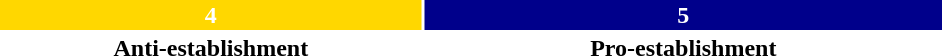<table style="width:50%; text-align:center;">
<tr style="color:white;">
<td style="background:gold; width:44%;"><strong>4</strong></td>
<td style="background:darkblue; width:54%;"><strong>5</strong></td>
</tr>
<tr>
<td><span><strong>Anti-establishment</strong></span></td>
<td><span><strong>Pro-establishment</strong></span></td>
</tr>
</table>
